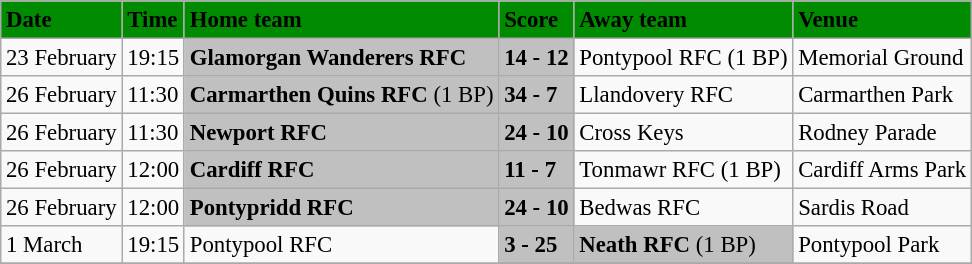<table class="wikitable" style="margin:0.5em auto; font-size:95%">
<tr bgcolor="#008B00">
<td><strong>Date</strong></td>
<td><strong>Time</strong></td>
<td><strong>Home team</strong></td>
<td><strong>Score</strong></td>
<td><strong>Away team</strong></td>
<td><strong>Venue</strong></td>
</tr>
<tr>
<td>23 February</td>
<td>19:15</td>
<td bgcolor="silver"><strong>Glamorgan Wanderers RFC</strong></td>
<td bgcolor="silver"><strong>14 - 12</strong></td>
<td>Pontypool RFC (1 BP)</td>
<td>Memorial Ground</td>
</tr>
<tr>
<td>26 February</td>
<td>11:30</td>
<td bgcolor="silver"><strong>Carmarthen Quins RFC</strong> (1 BP)</td>
<td bgcolor="silver"><strong>34 - 7</strong></td>
<td>Llandovery RFC</td>
<td>Carmarthen Park</td>
</tr>
<tr>
<td>26 February</td>
<td>11:30</td>
<td bgcolor="silver"><strong>Newport RFC</strong></td>
<td bgcolor="silver"><strong>24 - 10</strong></td>
<td>Cross Keys</td>
<td>Rodney Parade</td>
</tr>
<tr>
<td>26 February</td>
<td>12:00</td>
<td bgcolor="silver"><strong>Cardiff RFC</strong></td>
<td bgcolor="silver"><strong>11 - 7</strong></td>
<td>Tonmawr RFC (1 BP)</td>
<td>Cardiff Arms Park</td>
</tr>
<tr>
<td>26 February</td>
<td>12:00</td>
<td bgcolor="silver"><strong>Pontypridd RFC</strong></td>
<td bgcolor="silver"><strong>24 - 10</strong></td>
<td>Bedwas RFC</td>
<td>Sardis Road</td>
</tr>
<tr>
<td>1 March</td>
<td>19:15</td>
<td>Pontypool RFC</td>
<td bgcolor="silver"><strong>3 - 25</strong></td>
<td bgcolor="silver"><strong>Neath RFC</strong> (1 BP)</td>
<td>Pontypool Park</td>
</tr>
<tr>
</tr>
</table>
